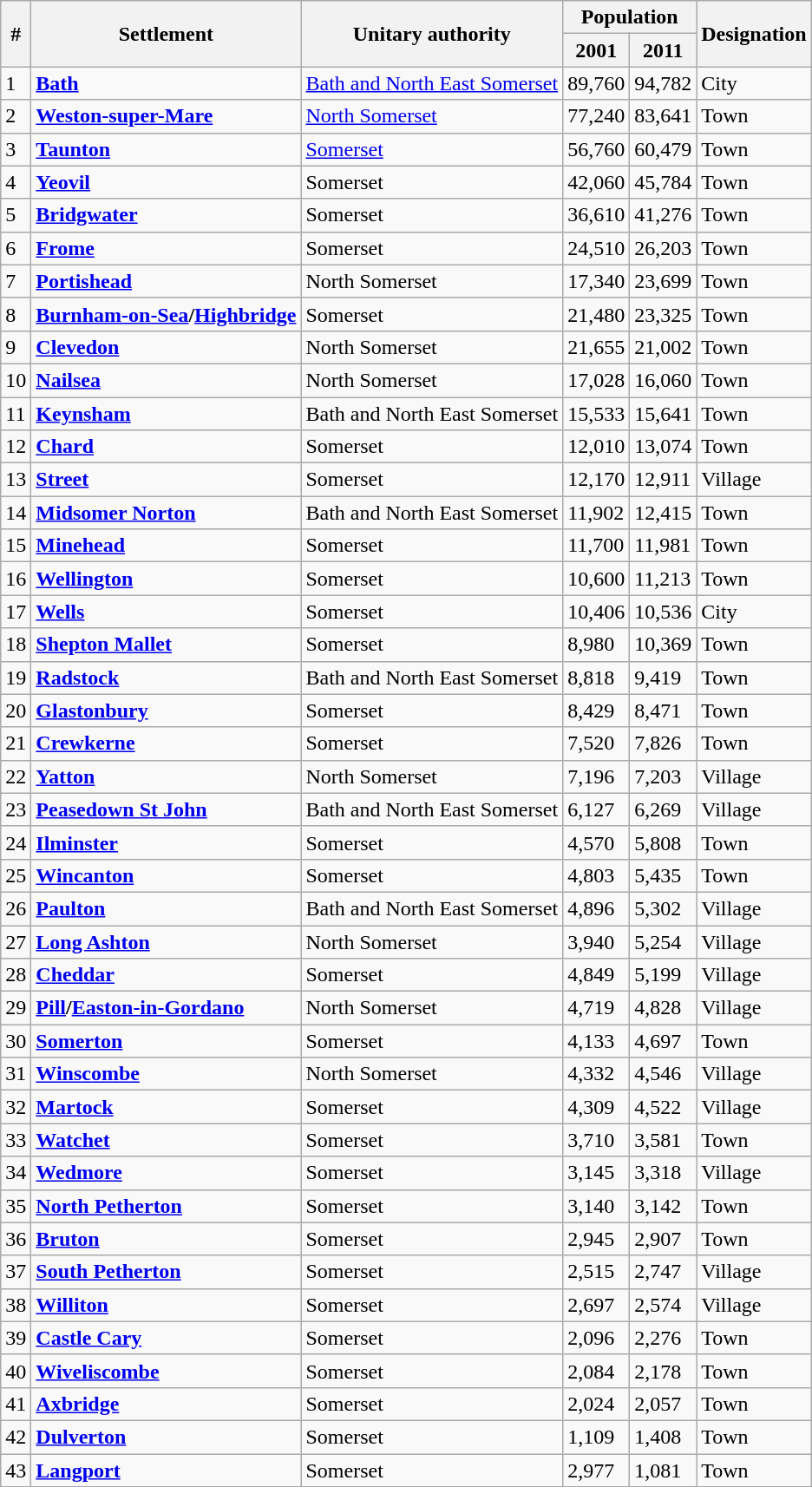<table class="wikitable sortable">
<tr>
<th rowspan="2">#</th>
<th rowspan="2">Settlement</th>
<th rowspan="2">Unitary authority</th>
<th colspan="2">Population<br></th>
<th rowspan="2">Designation</th>
</tr>
<tr>
<th>2001</th>
<th><strong>2011</strong></th>
</tr>
<tr>
<td>1</td>
<td><strong><a href='#'>Bath</a></strong></td>
<td><a href='#'>Bath and North East Somerset</a></td>
<td>89,760</td>
<td>94,782</td>
<td>City</td>
</tr>
<tr>
<td>2</td>
<td><strong><a href='#'>Weston-super-Mare</a></strong></td>
<td><a href='#'>North Somerset</a></td>
<td>77,240</td>
<td>83,641</td>
<td>Town</td>
</tr>
<tr>
<td>3</td>
<td><strong><a href='#'>Taunton</a></strong></td>
<td><a href='#'>Somerset</a></td>
<td>56,760</td>
<td>60,479</td>
<td>Town</td>
</tr>
<tr>
<td>4</td>
<td><strong><a href='#'>Yeovil</a></strong></td>
<td>Somerset</td>
<td>42,060</td>
<td>45,784</td>
<td>Town</td>
</tr>
<tr>
<td>5</td>
<td><strong><a href='#'>Bridgwater</a></strong></td>
<td>Somerset</td>
<td>36,610</td>
<td>41,276</td>
<td>Town</td>
</tr>
<tr>
<td>6</td>
<td><strong><a href='#'>Frome</a></strong></td>
<td>Somerset</td>
<td>24,510</td>
<td>26,203</td>
<td>Town</td>
</tr>
<tr>
<td>7</td>
<td><strong><a href='#'>Portishead</a></strong></td>
<td>North Somerset</td>
<td>17,340</td>
<td>23,699</td>
<td>Town</td>
</tr>
<tr>
<td>8</td>
<td><strong><a href='#'>Burnham-on-Sea</a>/<a href='#'>Highbridge</a></strong></td>
<td>Somerset</td>
<td>21,480</td>
<td>23,325</td>
<td>Town</td>
</tr>
<tr>
<td>9</td>
<td><strong><a href='#'>Clevedon</a></strong></td>
<td>North Somerset</td>
<td>21,655</td>
<td>21,002</td>
<td>Town</td>
</tr>
<tr>
<td>10</td>
<td><strong><a href='#'>Nailsea</a></strong></td>
<td>North Somerset</td>
<td>17,028</td>
<td>16,060</td>
<td>Town</td>
</tr>
<tr>
<td>11</td>
<td><strong><a href='#'>Keynsham</a></strong></td>
<td>Bath and North East Somerset</td>
<td>15,533</td>
<td>15,641</td>
<td>Town</td>
</tr>
<tr>
<td>12</td>
<td><strong><a href='#'>Chard</a></strong></td>
<td>Somerset</td>
<td>12,010</td>
<td>13,074</td>
<td>Town</td>
</tr>
<tr>
<td>13</td>
<td><strong><a href='#'>Street</a></strong></td>
<td>Somerset</td>
<td>12,170</td>
<td>12,911</td>
<td>Village</td>
</tr>
<tr>
<td>14</td>
<td><strong><a href='#'>Midsomer Norton</a></strong></td>
<td>Bath and North East Somerset</td>
<td>11,902</td>
<td>12,415</td>
<td>Town</td>
</tr>
<tr>
<td>15</td>
<td><strong><a href='#'>Minehead</a></strong></td>
<td>Somerset</td>
<td>11,700</td>
<td>11,981</td>
<td>Town</td>
</tr>
<tr>
<td>16</td>
<td><strong><a href='#'>Wellington</a></strong></td>
<td>Somerset</td>
<td>10,600</td>
<td>11,213</td>
<td>Town</td>
</tr>
<tr>
<td>17</td>
<td><strong><a href='#'>Wells</a></strong></td>
<td>Somerset</td>
<td>10,406</td>
<td>10,536</td>
<td>City</td>
</tr>
<tr>
<td>18</td>
<td><strong><a href='#'>Shepton Mallet</a></strong></td>
<td>Somerset</td>
<td>8,980</td>
<td>10,369</td>
<td>Town</td>
</tr>
<tr>
<td>19</td>
<td><strong><a href='#'>Radstock</a></strong></td>
<td>Bath and North East Somerset</td>
<td>8,818</td>
<td>9,419</td>
<td>Town</td>
</tr>
<tr>
<td>20</td>
<td><strong><a href='#'>Glastonbury</a></strong></td>
<td>Somerset</td>
<td>8,429</td>
<td>8,471</td>
<td>Town</td>
</tr>
<tr>
<td>21</td>
<td><strong><a href='#'>Crewkerne</a></strong></td>
<td>Somerset</td>
<td>7,520</td>
<td>7,826</td>
<td>Town</td>
</tr>
<tr>
<td>22</td>
<td><strong><a href='#'>Yatton</a></strong></td>
<td>North Somerset</td>
<td>7,196</td>
<td>7,203</td>
<td>Village</td>
</tr>
<tr>
<td>23</td>
<td><strong><a href='#'>Peasedown St John</a></strong></td>
<td>Bath and North East Somerset</td>
<td>6,127</td>
<td>6,269</td>
<td>Village</td>
</tr>
<tr>
<td>24</td>
<td><strong><a href='#'>Ilminster</a></strong></td>
<td>Somerset</td>
<td>4,570</td>
<td>5,808</td>
<td>Town</td>
</tr>
<tr>
<td>25</td>
<td><strong><a href='#'>Wincanton</a></strong></td>
<td>Somerset</td>
<td>4,803</td>
<td>5,435</td>
<td>Town</td>
</tr>
<tr>
<td>26</td>
<td><strong><a href='#'>Paulton</a></strong></td>
<td>Bath and North East Somerset</td>
<td>4,896</td>
<td>5,302</td>
<td>Village</td>
</tr>
<tr>
<td>27</td>
<td><strong><a href='#'>Long Ashton</a></strong></td>
<td>North Somerset</td>
<td>3,940</td>
<td>5,254</td>
<td>Village</td>
</tr>
<tr>
<td>28</td>
<td><strong><a href='#'>Cheddar</a></strong></td>
<td>Somerset</td>
<td>4,849</td>
<td>5,199</td>
<td>Village</td>
</tr>
<tr>
<td>29</td>
<td><strong><a href='#'>Pill</a>/<a href='#'>Easton-in-Gordano</a></strong></td>
<td>North Somerset</td>
<td>4,719</td>
<td>4,828</td>
<td>Village</td>
</tr>
<tr>
<td>30</td>
<td><a href='#'><strong>Somerton</strong></a></td>
<td>Somerset</td>
<td>4,133</td>
<td>4,697</td>
<td>Town</td>
</tr>
<tr>
<td>31</td>
<td><strong><a href='#'>Winscombe</a></strong></td>
<td>North Somerset</td>
<td>4,332</td>
<td>4,546</td>
<td>Village</td>
</tr>
<tr>
<td>32</td>
<td><strong><a href='#'>Martock</a></strong></td>
<td>Somerset</td>
<td>4,309</td>
<td>4,522</td>
<td>Village</td>
</tr>
<tr>
<td>33</td>
<td><strong><a href='#'>Watchet</a></strong></td>
<td>Somerset</td>
<td>3,710</td>
<td>3,581</td>
<td>Town</td>
</tr>
<tr>
<td>34</td>
<td><strong><a href='#'>Wedmore</a></strong></td>
<td>Somerset</td>
<td>3,145</td>
<td>3,318</td>
<td>Village</td>
</tr>
<tr>
<td>35</td>
<td><strong><a href='#'>North Petherton</a></strong></td>
<td>Somerset</td>
<td>3,140</td>
<td>3,142</td>
<td>Town</td>
</tr>
<tr>
<td>36</td>
<td><strong><a href='#'>Bruton</a></strong></td>
<td>Somerset</td>
<td>2,945</td>
<td>2,907</td>
<td>Town</td>
</tr>
<tr>
<td>37</td>
<td><strong><a href='#'>South Petherton</a></strong></td>
<td>Somerset</td>
<td>2,515</td>
<td>2,747</td>
<td>Village</td>
</tr>
<tr>
<td>38</td>
<td><strong><a href='#'>Williton</a></strong></td>
<td>Somerset</td>
<td>2,697</td>
<td>2,574</td>
<td>Village</td>
</tr>
<tr>
<td>39</td>
<td><strong><a href='#'>Castle Cary</a></strong></td>
<td>Somerset</td>
<td>2,096</td>
<td>2,276</td>
<td>Town</td>
</tr>
<tr>
<td>40</td>
<td><strong><a href='#'>Wiveliscombe</a></strong></td>
<td>Somerset</td>
<td>2,084</td>
<td>2,178</td>
<td>Town</td>
</tr>
<tr>
<td>41</td>
<td><strong><a href='#'>Axbridge</a></strong></td>
<td>Somerset</td>
<td>2,024</td>
<td>2,057</td>
<td>Town</td>
</tr>
<tr>
<td>42</td>
<td><strong><a href='#'>Dulverton</a></strong></td>
<td>Somerset</td>
<td>1,109</td>
<td>1,408</td>
<td>Town</td>
</tr>
<tr>
<td>43</td>
<td><strong><a href='#'>Langport</a></strong></td>
<td>Somerset</td>
<td>2,977</td>
<td>1,081</td>
<td>Town</td>
</tr>
</table>
